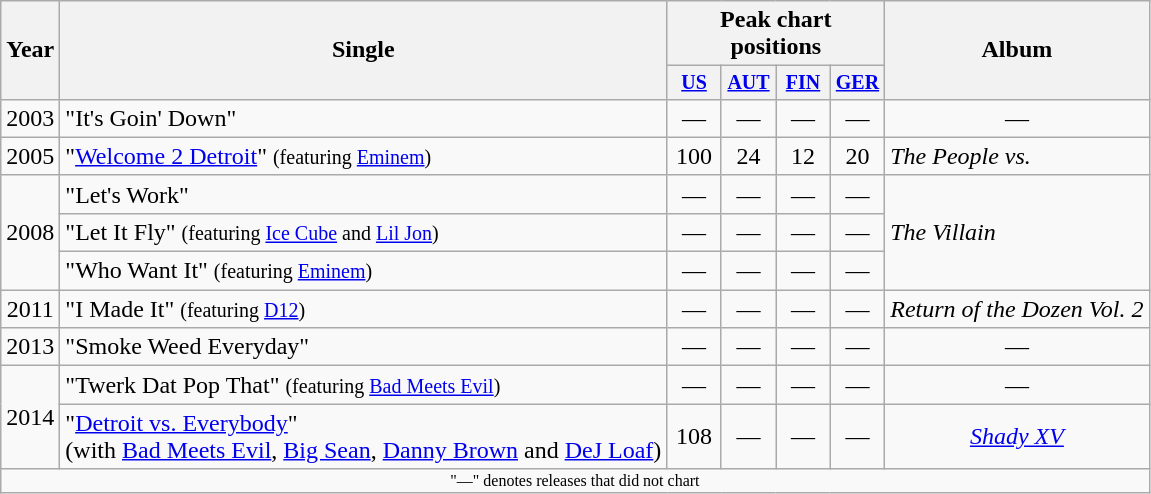<table class="wikitable plainrowheaders sortable" style="text-align:center;">
<tr>
<th rowspan="2">Year</th>
<th rowspan="2">Single</th>
<th colspan="4">Peak chart positions</th>
<th rowspan="2">Album</th>
</tr>
<tr style="font-size:smaller;">
<th style="width:30px;"><a href='#'>US</a><br></th>
<th style="width:30px;"><a href='#'>AUT</a><br></th>
<th style="width:30px;"><a href='#'>FIN</a><br></th>
<th style="width:30px;"><a href='#'>GER</a><br></th>
</tr>
<tr>
<td>2003</td>
<td style="text-align:left;">"It's Goin' Down"</td>
<td>—</td>
<td>—</td>
<td>—</td>
<td>—</td>
<td>—</td>
</tr>
<tr>
<td>2005</td>
<td style="text-align:left;">"<a href='#'>Welcome 2 Detroit</a>" <small>(featuring <a href='#'>Eminem</a>)</small></td>
<td>100</td>
<td>24</td>
<td>12</td>
<td>20</td>
<td style="text-align:left;"><em>The People vs.</em></td>
</tr>
<tr>
<td rowspan="3">2008</td>
<td style="text-align:left;">"Let's Work"</td>
<td>—</td>
<td>—</td>
<td>—</td>
<td>—</td>
<td style="text-align:left;" rowspan="3"><em>The Villain</em></td>
</tr>
<tr>
<td style="text-align:left;">"Let It Fly" <small>(featuring <a href='#'>Ice Cube</a> and <a href='#'>Lil Jon</a>)</small></td>
<td>—</td>
<td>—</td>
<td>—</td>
<td>—</td>
</tr>
<tr>
<td style="text-align:left;">"Who Want It" <small>(featuring <a href='#'>Eminem</a>)</small></td>
<td>—</td>
<td>—</td>
<td>—</td>
<td>—</td>
</tr>
<tr>
<td>2011</td>
<td style="text-align:left;">"I Made It" <small>(featuring <a href='#'>D12</a>)</small></td>
<td>—</td>
<td>—</td>
<td>—</td>
<td>—</td>
<td><em>Return of the Dozen Vol. 2</em></td>
</tr>
<tr>
<td>2013</td>
<td style="text-align:left;">"Smoke Weed Everyday"</td>
<td>—</td>
<td>—</td>
<td>—</td>
<td>—</td>
<td>—</td>
</tr>
<tr>
<td rowspan="2">2014</td>
<td style="text-align:left;">"Twerk Dat Pop That" <small>(featuring <a href='#'>Bad Meets Evil</a>)</small></td>
<td>—</td>
<td>—</td>
<td>—</td>
<td>—</td>
<td>—</td>
</tr>
<tr>
<td style="text-align:left;">"<a href='#'>Detroit vs. Everybody</a>"<br><span>(with <a href='#'>Bad Meets Evil</a>, <a href='#'>Big Sean</a>, <a href='#'>Danny Brown</a> and <a href='#'>DeJ Loaf</a>)</span></td>
<td>108</td>
<td>—</td>
<td>—</td>
<td>—</td>
<td><em><a href='#'>Shady XV</a></em></td>
</tr>
<tr>
<td colspan="7" style="font-size:8pt">"—" denotes releases that did not chart</td>
</tr>
</table>
